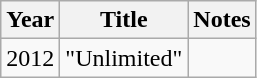<table class="wikitable">
<tr>
<th>Year</th>
<th>Title</th>
<th>Notes</th>
</tr>
<tr>
<td>2012</td>
<td>"Unlimited"</td>
<td></td>
</tr>
</table>
